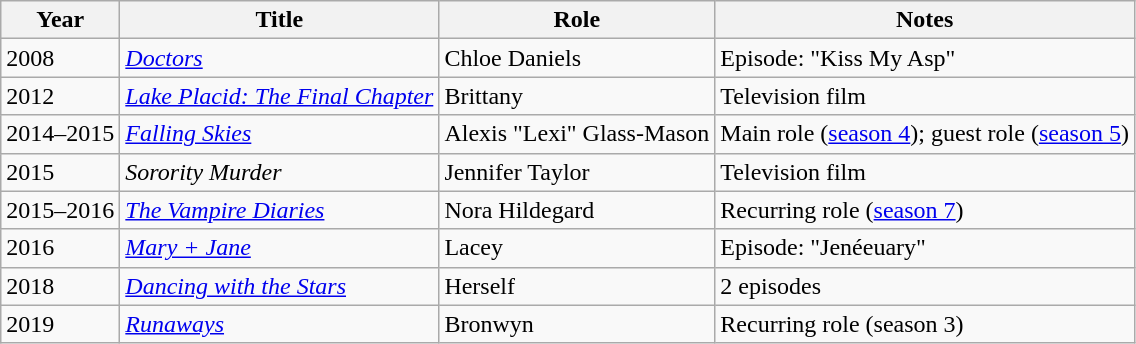<table class="wikitable sortable">
<tr>
<th>Year</th>
<th>Title</th>
<th>Role</th>
<th class="unsortable">Notes</th>
</tr>
<tr>
<td>2008</td>
<td><em><a href='#'>Doctors</a></em></td>
<td>Chloe Daniels</td>
<td>Episode: "Kiss My Asp"</td>
</tr>
<tr>
<td>2012</td>
<td><em><a href='#'>Lake Placid: The Final Chapter</a></em></td>
<td>Brittany</td>
<td>Television film</td>
</tr>
<tr>
<td>2014–2015</td>
<td><em><a href='#'>Falling Skies</a></em></td>
<td>Alexis "Lexi" Glass-Mason</td>
<td>Main role (<a href='#'>season 4</a>); guest role (<a href='#'>season 5</a>)</td>
</tr>
<tr>
<td>2015</td>
<td><em>Sorority Murder</em></td>
<td>Jennifer Taylor</td>
<td>Television film</td>
</tr>
<tr>
<td>2015–2016</td>
<td><em><a href='#'>The Vampire Diaries</a></em></td>
<td>Nora Hildegard</td>
<td>Recurring role (<a href='#'>season 7</a>)</td>
</tr>
<tr>
<td>2016</td>
<td><em><a href='#'>Mary + Jane</a></em></td>
<td>Lacey</td>
<td>Episode: "Jenéeuary"</td>
</tr>
<tr>
<td>2018</td>
<td><em><a href='#'>Dancing with the Stars</a></em></td>
<td>Herself</td>
<td>2 episodes</td>
</tr>
<tr>
<td>2019</td>
<td><em><a href='#'>Runaways</a></em></td>
<td>Bronwyn</td>
<td>Recurring role (season 3)</td>
</tr>
</table>
